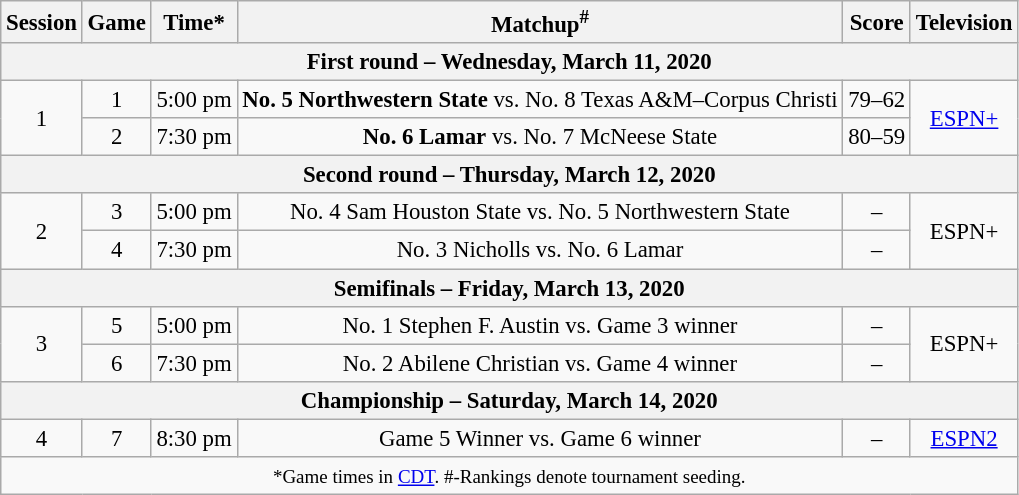<table class="wikitable" style="font-size: 95%;text-align:center">
<tr>
<th>Session</th>
<th>Game</th>
<th>Time*</th>
<th>Matchup<sup>#</sup></th>
<th>Score</th>
<th>Television</th>
</tr>
<tr>
<th colspan=6>First round – Wednesday, March 11, 2020</th>
</tr>
<tr>
<td rowspan=2>1</td>
<td>1</td>
<td>5:00 pm</td>
<td><strong>No. 5 Northwestern State</strong> vs. No. 8 Texas A&M–Corpus Christi</td>
<td>79–62</td>
<td rowspan=2><a href='#'>ESPN+</a></td>
</tr>
<tr>
<td>2</td>
<td>7:30 pm</td>
<td><strong>No. 6 Lamar</strong> vs. No. 7 McNeese State</td>
<td>80–59</td>
</tr>
<tr>
<th colspan=6>Second round – Thursday, March 12, 2020</th>
</tr>
<tr>
<td rowspan=2>2</td>
<td>3</td>
<td>5:00 pm</td>
<td>No. 4 Sam Houston State vs. No. 5 Northwestern State</td>
<td>–</td>
<td rowspan=2>ESPN+</td>
</tr>
<tr>
<td>4</td>
<td>7:30 pm</td>
<td>No. 3 Nicholls vs. No. 6 Lamar</td>
<td>–</td>
</tr>
<tr>
<th colspan=6>Semifinals – Friday, March 13, 2020</th>
</tr>
<tr>
<td rowspan=2>3</td>
<td>5</td>
<td>5:00 pm</td>
<td>No. 1 Stephen F. Austin vs. Game 3 winner</td>
<td>–</td>
<td rowspan=2>ESPN+</td>
</tr>
<tr>
<td>6</td>
<td>7:30 pm</td>
<td>No. 2 Abilene Christian vs. Game 4 winner</td>
<td>–</td>
</tr>
<tr>
<th colspan=6>Championship – Saturday, March 14, 2020</th>
</tr>
<tr>
<td rowspan=1>4</td>
<td>7</td>
<td>8:30 pm</td>
<td>Game 5 Winner vs. Game 6 winner</td>
<td>–</td>
<td rowspan=1><a href='#'>ESPN2</a></td>
</tr>
<tr>
<td colspan=6><small>*Game times in <a href='#'>CDT</a>. #-Rankings denote tournament seeding.</small></td>
</tr>
</table>
